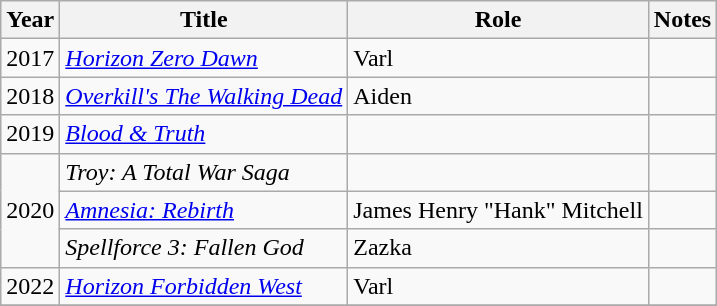<table class="wikitable sortable">
<tr>
<th>Year</th>
<th>Title</th>
<th>Role</th>
<th class="unsortable">Notes</th>
</tr>
<tr>
<td>2017</td>
<td><em><a href='#'>Horizon Zero Dawn</a></em></td>
<td>Varl</td>
<td></td>
</tr>
<tr>
<td>2018</td>
<td><em><a href='#'>Overkill's The Walking Dead</a></em></td>
<td>Aiden</td>
<td></td>
</tr>
<tr>
<td>2019</td>
<td><em><a href='#'>Blood & Truth</a></em></td>
<td></td>
<td></td>
</tr>
<tr>
<td rowspan="3">2020</td>
<td><em>Troy: A Total War Saga</em></td>
<td></td>
<td></td>
</tr>
<tr>
<td><em><a href='#'>Amnesia: Rebirth</a></em></td>
<td>James Henry "Hank" Mitchell</td>
<td></td>
</tr>
<tr>
<td><em>Spellforce 3: Fallen God</em></td>
<td>Zazka</td>
<td></td>
</tr>
<tr>
<td>2022</td>
<td><em><a href='#'>Horizon Forbidden West</a></em></td>
<td>Varl</td>
<td></td>
</tr>
<tr>
</tr>
</table>
